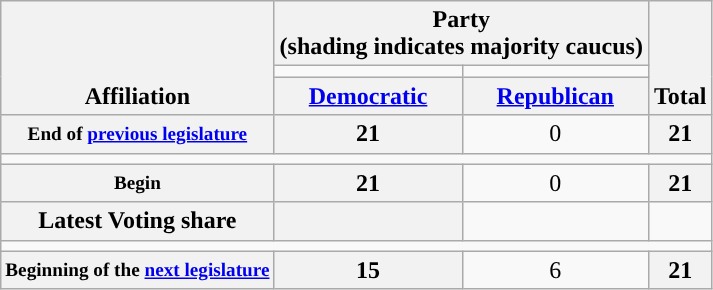<table class="wikitable" style="text-align:center">
<tr style="vertical-align:bottom;";">
<th rowspan=3>Affiliation</th>
<th colspan=2>Party<div>(shading indicates majority caucus)</div></th>
<th rowspan=3>Total</th>
</tr>
<tr style="height:5px">
<td style="background-color:"></td>
<td style="background-color:"></td>
</tr>
<tr>
<th><a href='#'>Democratic</a></th>
<th><a href='#'>Republican</a></th>
</tr>
<tr>
<th style="font-size:80%">End of <a href='#'>previous legislature</a></th>
<th>21</th>
<td>0</td>
<th>21</th>
</tr>
<tr>
<td colspan=7></td>
</tr>
<tr>
<th style="font-size:80%">Begin</th>
<th>21</th>
<td>0</td>
<th>21</th>
</tr>
<tr>
<th>Latest Voting share</th>
<th></th>
<td></td>
<td></td>
</tr>
<tr>
<td colspan=7></td>
</tr>
<tr>
<th style="font-size:80%">Beginning of the <a href='#'>next legislature</a></th>
<th>15</th>
<td>6</td>
<th>21</th>
</tr>
</table>
